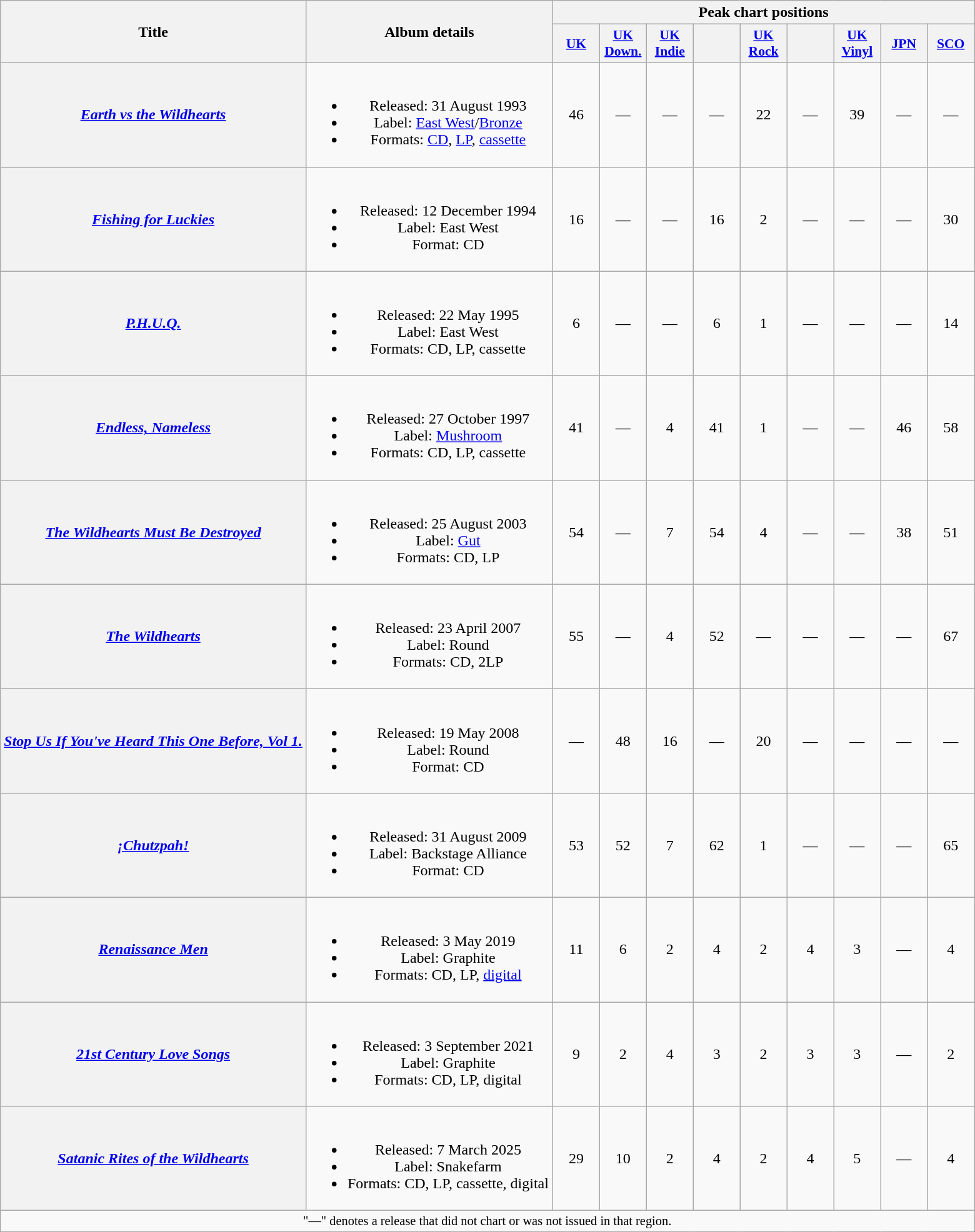<table class="wikitable plainrowheaders" style="text-align:center;">
<tr>
<th scope="col" rowspan="2">Title</th>
<th scope="col" rowspan="2" style="width:16em;">Album details</th>
<th scope="col" colspan="9">Peak chart positions</th>
</tr>
<tr>
<th scope="col" style="width:3em;font-size:90%;"><a href='#'>UK</a><br></th>
<th scope="col" style="width:3em;font-size:90%;"><a href='#'>UK<br>Down.</a><br></th>
<th scope="col" style="width:3em;font-size:90%;"><a href='#'>UK<br>Indie</a><br></th>
<th scope="col" style="width:3em;font-size:90%;"><br></th>
<th scope="col" style="width:3em;font-size:90%;"><a href='#'>UK<br>Rock</a><br></th>
<th scope="col" style="width:3em;font-size:90%;"><br></th>
<th scope="col" style="width:3em;font-size:90%;"><a href='#'>UK<br>Vinyl</a><br></th>
<th scope="col" style="width:3em;font-size:90%;"><a href='#'>JPN</a><br></th>
<th scope="col" style="width:3em;font-size:90%;"><a href='#'>SCO</a><br></th>
</tr>
<tr>
<th scope="row"><em><a href='#'>Earth vs the Wildhearts</a></em></th>
<td><br><ul><li>Released: 31 August 1993</li><li>Label: <a href='#'>East West</a>/<a href='#'>Bronze</a></li><li>Formats: <a href='#'>CD</a>, <a href='#'>LP</a>, <a href='#'>cassette</a></li></ul></td>
<td>46</td>
<td>—</td>
<td>—</td>
<td>—</td>
<td>22</td>
<td>—</td>
<td>39</td>
<td>—</td>
<td>—</td>
</tr>
<tr>
<th scope="row"><em><a href='#'>Fishing for Luckies</a></em></th>
<td><br><ul><li>Released: 12 December 1994</li><li>Label: East West</li><li>Format: CD</li></ul></td>
<td>16</td>
<td>—</td>
<td>—</td>
<td>16</td>
<td>2</td>
<td>—</td>
<td>—</td>
<td>—</td>
<td>30</td>
</tr>
<tr>
<th scope="row"><em><a href='#'>P.H.U.Q.</a></em></th>
<td><br><ul><li>Released: 22 May 1995</li><li>Label: East West</li><li>Formats: CD, LP, cassette</li></ul></td>
<td>6</td>
<td>—</td>
<td>—</td>
<td>6</td>
<td>1</td>
<td>—</td>
<td>—</td>
<td>—</td>
<td>14</td>
</tr>
<tr>
<th scope="row"><em><a href='#'>Endless, Nameless</a></em></th>
<td><br><ul><li>Released: 27 October 1997</li><li>Label: <a href='#'>Mushroom</a></li><li>Formats: CD, LP, cassette</li></ul></td>
<td>41</td>
<td>—</td>
<td>4</td>
<td>41</td>
<td>1</td>
<td>—</td>
<td>—</td>
<td>46</td>
<td>58</td>
</tr>
<tr>
<th scope="row"><em><a href='#'>The Wildhearts Must Be Destroyed</a></em></th>
<td><br><ul><li>Released: 25 August 2003</li><li>Label: <a href='#'>Gut</a></li><li>Formats: CD, LP</li></ul></td>
<td>54</td>
<td>—</td>
<td>7</td>
<td>54</td>
<td>4</td>
<td>—</td>
<td>—</td>
<td>38</td>
<td>51</td>
</tr>
<tr>
<th scope="row"><em><a href='#'>The Wildhearts</a></em></th>
<td><br><ul><li>Released: 23 April 2007</li><li>Label: Round</li><li>Formats: CD, 2LP</li></ul></td>
<td>55</td>
<td>—</td>
<td>4</td>
<td>52</td>
<td>—</td>
<td>—</td>
<td>—</td>
<td>—</td>
<td>67</td>
</tr>
<tr>
<th scope="row"><em><a href='#'>Stop Us If You've Heard This One Before, Vol 1.</a></em></th>
<td><br><ul><li>Released: 19 May 2008</li><li>Label: Round</li><li>Format: CD</li></ul></td>
<td>—</td>
<td>48</td>
<td>16</td>
<td>—</td>
<td>20</td>
<td>—</td>
<td>—</td>
<td>—</td>
<td>—</td>
</tr>
<tr>
<th scope="row"><em><a href='#'>¡Chutzpah!</a></em></th>
<td><br><ul><li>Released: 31 August 2009</li><li>Label: Backstage Alliance</li><li>Format: CD</li></ul></td>
<td>53</td>
<td>52</td>
<td>7</td>
<td>62</td>
<td>1</td>
<td>—</td>
<td>—</td>
<td>—</td>
<td>65</td>
</tr>
<tr>
<th scope="row"><em><a href='#'>Renaissance Men</a></em></th>
<td><br><ul><li>Released: 3 May 2019</li><li>Label: Graphite</li><li>Formats: CD, LP, <a href='#'>digital</a></li></ul></td>
<td>11</td>
<td>6</td>
<td>2</td>
<td>4</td>
<td>2</td>
<td>4</td>
<td>3</td>
<td>—</td>
<td>4</td>
</tr>
<tr>
<th scope="row"><em><a href='#'>21st Century Love Songs</a></em></th>
<td><br><ul><li>Released: 3 September 2021</li><li>Label: Graphite</li><li>Formats: CD, LP, digital</li></ul></td>
<td>9</td>
<td>2</td>
<td>4</td>
<td>3</td>
<td>2</td>
<td>3</td>
<td>3</td>
<td>—</td>
<td>2</td>
</tr>
<tr>
<th scope="row"><em><a href='#'>Satanic Rites of the Wildhearts</a></th>
<td><br><ul><li>Released: 7 March 2025</li><li>Label: Snakefarm</li><li>Formats: CD, LP, cassette, digital</li></ul></td>
<td>29</td>
<td>10</td>
<td>2</td>
<td>4</td>
<td>2</td>
<td>4</td>
<td>5</td>
<td>—</td>
<td>4</td>
</tr>
<tr>
<td align="center" colspan="11" style="font-size: 85%">"—" denotes a release that did not chart or was not issued in that region.</td>
</tr>
</table>
